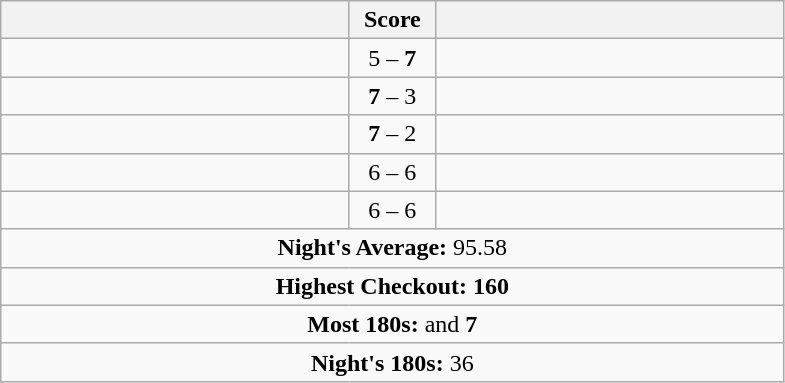<table class=wikitable style="text-align:center">
<tr>
<th width=225></th>
<th width=50>Score</th>
<th width=225></th>
</tr>
<tr align=left>
<td align=right></td>
<td align=center>5 – <strong>7</strong></td>
<td></td>
</tr>
<tr align=left>
<td align=right></td>
<td align=center><strong>7</strong> – 3</td>
<td></td>
</tr>
<tr align=left>
<td align=right></td>
<td align=center><strong>7</strong> – 2</td>
<td></td>
</tr>
<tr align=left>
<td align=right></td>
<td align=center>6 – 6</td>
<td></td>
</tr>
<tr align=left>
<td align=right></td>
<td align=center>6 – 6</td>
<td></td>
</tr>
<tr align=center>
<td colspan="3"><strong>Night's Average:</strong> 95.58</td>
</tr>
<tr align=center>
<td colspan="3"><strong>Highest Checkout:</strong>  <strong>160</strong></td>
</tr>
<tr align=center>
<td colspan="3"><strong>Most 180s:</strong>  and  <strong>7</strong></td>
</tr>
<tr align=center>
<td colspan="3"><strong>Night's 180s:</strong> 36</td>
</tr>
</table>
